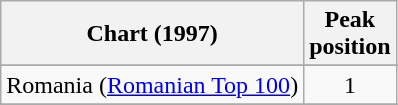<table class="wikitable sortable">
<tr>
<th>Chart (1997)</th>
<th>Peak<br>position</th>
</tr>
<tr>
</tr>
<tr>
</tr>
<tr>
<td>Romania (<a href='#'>Romanian Top 100</a>)</td>
<td align="center">1</td>
</tr>
<tr>
</tr>
</table>
